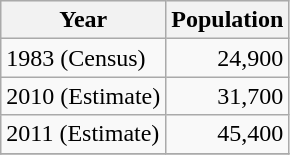<table class="wikitable">
<tr style="background:#efefef;">
<th>Year</th>
<th>Population</th>
</tr>
<tr>
<td>1983 (Census)</td>
<td align="right">24,900</td>
</tr>
<tr>
<td>2010 (Estimate)</td>
<td align="right">31,700</td>
</tr>
<tr>
<td>2011 (Estimate)</td>
<td align="right">45,400</td>
</tr>
<tr>
</tr>
</table>
